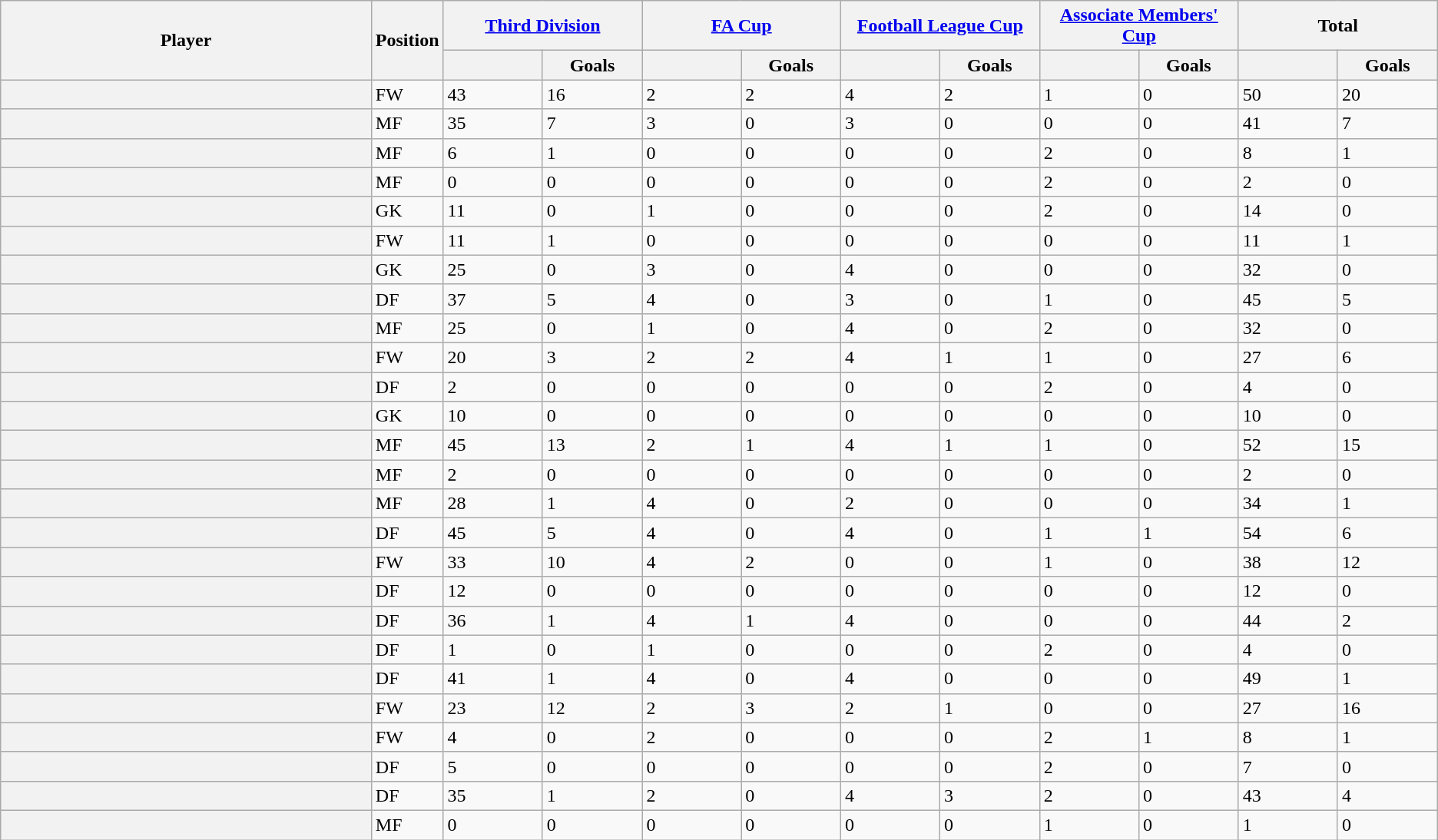<table class="wikitable plainrowheaders sortable">
<tr>
<th rowspan=2 style="width:20em"scope=col>Player</th>
<th rowspan=2>Position</th>
<th colspan=2 style="width:10em"scope=col><a href='#'>Third Division</a></th>
<th colspan=2 style="width:10em"scope=col><a href='#'>FA Cup</a></th>
<th colspan=2 style="width:10em"scope=col><a href='#'>Football League Cup</a></th>
<th colspan=2 style="width:10em"scope=col><a href='#'>Associate Members' Cup</a></th>
<th colspan=2 style="width:10em"scope=col>Total</th>
</tr>
<tr>
<th style="width:5em"></th>
<th style="width:5em">Goals</th>
<th style="width:5em"></th>
<th style="width:5em">Goals</th>
<th style="width:5em"></th>
<th style="width:5em">Goals</th>
<th style="width:5em"></th>
<th style="width:5em">Goals</th>
<th style="width:5em"></th>
<th style="width:5em">Goals</th>
</tr>
<tr>
<th scope=row></th>
<td>FW</td>
<td>43</td>
<td>16</td>
<td>2</td>
<td>2</td>
<td>4</td>
<td>2</td>
<td>1</td>
<td>0</td>
<td>50</td>
<td>20</td>
</tr>
<tr>
<th scope=row></th>
<td>MF</td>
<td>35</td>
<td>7</td>
<td>3</td>
<td>0</td>
<td>3</td>
<td>0</td>
<td>0</td>
<td>0</td>
<td>41</td>
<td>7</td>
</tr>
<tr>
<th scope=row></th>
<td>MF</td>
<td>6</td>
<td>1</td>
<td>0</td>
<td>0</td>
<td>0</td>
<td>0</td>
<td>2</td>
<td>0</td>
<td>8</td>
<td>1</td>
</tr>
<tr>
<th scope=row></th>
<td>MF</td>
<td>0</td>
<td>0</td>
<td>0</td>
<td>0</td>
<td>0</td>
<td>0</td>
<td>2</td>
<td>0</td>
<td>2</td>
<td>0</td>
</tr>
<tr>
<th scope=row></th>
<td>GK</td>
<td>11</td>
<td>0</td>
<td>1</td>
<td>0</td>
<td>0</td>
<td>0</td>
<td>2</td>
<td>0</td>
<td>14</td>
<td>0</td>
</tr>
<tr>
<th scope=row></th>
<td>FW</td>
<td>11</td>
<td>1</td>
<td>0</td>
<td>0</td>
<td>0</td>
<td>0</td>
<td>0</td>
<td>0</td>
<td>11</td>
<td>1</td>
</tr>
<tr>
<th scope=row></th>
<td>GK</td>
<td>25</td>
<td>0</td>
<td>3</td>
<td>0</td>
<td>4</td>
<td>0</td>
<td>0</td>
<td>0</td>
<td>32</td>
<td>0</td>
</tr>
<tr>
<th scope=row></th>
<td>DF</td>
<td>37</td>
<td>5</td>
<td>4</td>
<td>0</td>
<td>3</td>
<td>0</td>
<td>1</td>
<td>0</td>
<td>45</td>
<td>5</td>
</tr>
<tr>
<th scope=row></th>
<td>MF</td>
<td>25</td>
<td>0</td>
<td>1</td>
<td>0</td>
<td>4</td>
<td>0</td>
<td>2</td>
<td>0</td>
<td>32</td>
<td>0</td>
</tr>
<tr>
<th scope=row></th>
<td>FW</td>
<td>20</td>
<td>3</td>
<td>2</td>
<td>2</td>
<td>4</td>
<td>1</td>
<td>1</td>
<td>0</td>
<td>27</td>
<td>6</td>
</tr>
<tr>
<th scope=row></th>
<td>DF</td>
<td>2</td>
<td>0</td>
<td>0</td>
<td>0</td>
<td>0</td>
<td>0</td>
<td>2</td>
<td>0</td>
<td>4</td>
<td>0</td>
</tr>
<tr>
<th scope=row></th>
<td>GK</td>
<td>10</td>
<td>0</td>
<td>0</td>
<td>0</td>
<td>0</td>
<td>0</td>
<td>0</td>
<td>0</td>
<td>10</td>
<td>0</td>
</tr>
<tr>
<th scope=row></th>
<td>MF</td>
<td>45</td>
<td>13</td>
<td>2</td>
<td>1</td>
<td>4</td>
<td>1</td>
<td>1</td>
<td>0</td>
<td>52</td>
<td>15</td>
</tr>
<tr>
<th scope=row></th>
<td>MF</td>
<td>2</td>
<td>0</td>
<td>0</td>
<td>0</td>
<td>0</td>
<td>0</td>
<td>0</td>
<td>0</td>
<td>2</td>
<td>0</td>
</tr>
<tr>
<th scope=row></th>
<td>MF</td>
<td>28</td>
<td>1</td>
<td>4</td>
<td>0</td>
<td>2</td>
<td>0</td>
<td>0</td>
<td>0</td>
<td>34</td>
<td>1</td>
</tr>
<tr>
<th scope=row></th>
<td>DF</td>
<td>45</td>
<td>5</td>
<td>4</td>
<td>0</td>
<td>4</td>
<td>0</td>
<td>1</td>
<td>1</td>
<td>54</td>
<td>6</td>
</tr>
<tr>
<th scope=row></th>
<td>FW</td>
<td>33</td>
<td>10</td>
<td>4</td>
<td>2</td>
<td>0</td>
<td>0</td>
<td>1</td>
<td>0</td>
<td>38</td>
<td>12</td>
</tr>
<tr>
<th scope=row></th>
<td>DF</td>
<td>12</td>
<td>0</td>
<td>0</td>
<td>0</td>
<td>0</td>
<td>0</td>
<td>0</td>
<td>0</td>
<td>12</td>
<td>0</td>
</tr>
<tr>
<th scope=row></th>
<td>DF</td>
<td>36</td>
<td>1</td>
<td>4</td>
<td>1</td>
<td>4</td>
<td>0</td>
<td>0</td>
<td>0</td>
<td>44</td>
<td>2</td>
</tr>
<tr>
<th scope=row></th>
<td>DF</td>
<td>1</td>
<td>0</td>
<td>1</td>
<td>0</td>
<td>0</td>
<td>0</td>
<td>2</td>
<td>0</td>
<td>4</td>
<td>0</td>
</tr>
<tr>
<th scope=row></th>
<td>DF</td>
<td>41</td>
<td>1</td>
<td>4</td>
<td>0</td>
<td>4</td>
<td>0</td>
<td>0</td>
<td>0</td>
<td>49</td>
<td>1</td>
</tr>
<tr>
<th scope=row></th>
<td>FW</td>
<td>23</td>
<td>12</td>
<td>2</td>
<td>3</td>
<td>2</td>
<td>1</td>
<td>0</td>
<td>0</td>
<td>27</td>
<td>16</td>
</tr>
<tr>
<th scope=row></th>
<td>FW</td>
<td>4</td>
<td>0</td>
<td>2</td>
<td>0</td>
<td>0</td>
<td>0</td>
<td>2</td>
<td>1</td>
<td>8</td>
<td>1</td>
</tr>
<tr>
<th scope=row></th>
<td>DF</td>
<td>5</td>
<td>0</td>
<td>0</td>
<td>0</td>
<td>0</td>
<td>0</td>
<td>2</td>
<td>0</td>
<td>7</td>
<td>0</td>
</tr>
<tr>
<th scope=row></th>
<td>DF</td>
<td>35</td>
<td>1</td>
<td>2</td>
<td>0</td>
<td>4</td>
<td>3</td>
<td>2</td>
<td>0</td>
<td>43</td>
<td>4</td>
</tr>
<tr>
<th scope=row></th>
<td>MF</td>
<td>0</td>
<td>0</td>
<td>0</td>
<td>0</td>
<td>0</td>
<td>0</td>
<td>1</td>
<td>0</td>
<td>1</td>
<td>0</td>
</tr>
</table>
